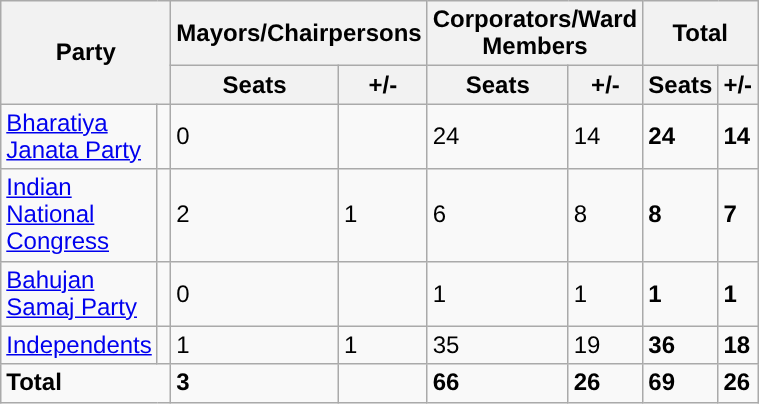<table width="40%" cellpadding="2" cellspacing="0" border="1" style="border-collapse: collapse; border: 2px black; font-size: x-big; font-family: arial" class="wikitable sortable">
<tr>
<th rowspan=2; colspan=2>Party</th>
<th colspan=2>Mayors/Chairpersons</th>
<th colspan=2>Corporators/Ward Members</th>
<th colspan=2>Total</th>
</tr>
<tr>
<th>Seats</th>
<th>+/-</th>
<th>Seats</th>
<th>+/-</th>
<th>Seats</th>
<th>+/-</th>
</tr>
<tr>
<td><a href='#'>Bharatiya Janata Party</a></td>
<td width="4px" style="background-color: "></td>
<td>0</td>
<td></td>
<td>24</td>
<td> 14</td>
<td><strong>24</strong></td>
<td> <strong>14</strong></td>
</tr>
<tr>
<td><a href='#'>Indian National Congress</a></td>
<td width="4px" style="background-color: "></td>
<td>2</td>
<td> 1</td>
<td>6</td>
<td> 8</td>
<td><strong>8</strong></td>
<td> <strong>7</strong></td>
</tr>
<tr>
<td><a href='#'>Bahujan Samaj Party</a></td>
<td width="4px" style="background-color: "></td>
<td>0</td>
<td></td>
<td>1</td>
<td> 1</td>
<td><strong>1</strong></td>
<td> <strong>1</strong></td>
</tr>
<tr>
<td><a href='#'>Independents</a></td>
<td width="4px" style="background-color: "></td>
<td>1</td>
<td> 1</td>
<td>35</td>
<td> 19</td>
<td><strong>36</strong></td>
<td> <strong>18</strong></td>
</tr>
<tr>
<td colspan=2><strong>Total</strong></td>
<td><strong>3</strong></td>
<td></td>
<td><strong>66</strong></td>
<td> <strong>26</strong></td>
<td><strong>69</strong></td>
<td> <strong>26</strong></td>
</tr>
</table>
